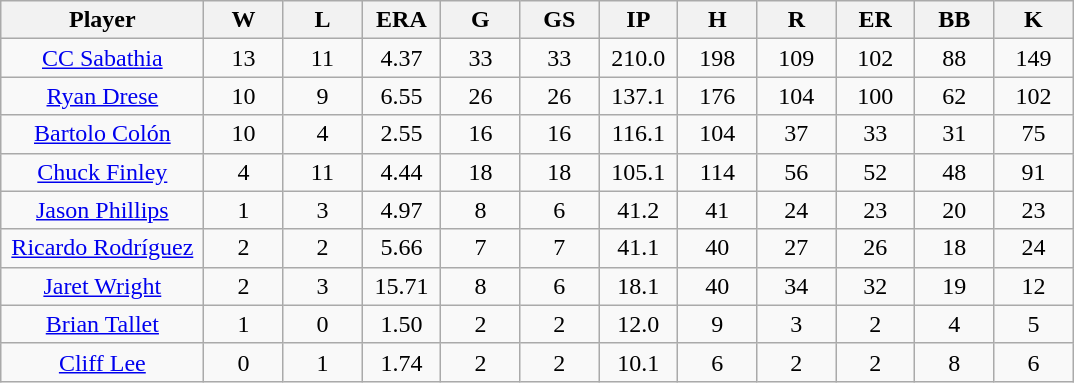<table class="wikitable sortable">
<tr>
<th bgcolor="#DDDDFF" width="18%">Player</th>
<th bgcolor="#DDDDFF" width="7%">W</th>
<th bgcolor="#DDDDFF" width="7%">L</th>
<th bgcolor="#DDDDFF" width="7%">ERA</th>
<th bgcolor="#DDDDFF" width="7%">G</th>
<th bgcolor="#DDDDFF" width="7%">GS</th>
<th bgcolor="#DDDDFF" width="7%">IP</th>
<th bgcolor="#DDDDFF" width="7%">H</th>
<th bgcolor="#DDDDFF" width="7%">R</th>
<th bgcolor="#DDDDFF" width="7%">ER</th>
<th bgcolor="#DDDDFF" width="7%">BB</th>
<th bgcolor="#DDDDFF" width="7%">K</th>
</tr>
<tr align="center">
<td><a href='#'>CC Sabathia</a></td>
<td>13</td>
<td>11</td>
<td>4.37</td>
<td>33</td>
<td>33</td>
<td>210.0</td>
<td>198</td>
<td>109</td>
<td>102</td>
<td>88</td>
<td>149</td>
</tr>
<tr align="center">
<td><a href='#'>Ryan Drese</a></td>
<td>10</td>
<td>9</td>
<td>6.55</td>
<td>26</td>
<td>26</td>
<td>137.1</td>
<td>176</td>
<td>104</td>
<td>100</td>
<td>62</td>
<td>102</td>
</tr>
<tr align="center">
<td><a href='#'>Bartolo Colón</a></td>
<td>10</td>
<td>4</td>
<td>2.55</td>
<td>16</td>
<td>16</td>
<td>116.1</td>
<td>104</td>
<td>37</td>
<td>33</td>
<td>31</td>
<td>75</td>
</tr>
<tr align=center>
<td><a href='#'>Chuck Finley</a></td>
<td>4</td>
<td>11</td>
<td>4.44</td>
<td>18</td>
<td>18</td>
<td>105.1</td>
<td>114</td>
<td>56</td>
<td>52</td>
<td>48</td>
<td>91</td>
</tr>
<tr align="center">
<td><a href='#'>Jason Phillips</a></td>
<td>1</td>
<td>3</td>
<td>4.97</td>
<td>8</td>
<td>6</td>
<td>41.2</td>
<td>41</td>
<td>24</td>
<td>23</td>
<td>20</td>
<td>23</td>
</tr>
<tr align="center">
<td><a href='#'>Ricardo Rodríguez</a></td>
<td>2</td>
<td>2</td>
<td>5.66</td>
<td>7</td>
<td>7</td>
<td>41.1</td>
<td>40</td>
<td>27</td>
<td>26</td>
<td>18</td>
<td>24</td>
</tr>
<tr align="center">
<td><a href='#'>Jaret Wright</a></td>
<td>2</td>
<td>3</td>
<td>15.71</td>
<td>8</td>
<td>6</td>
<td>18.1</td>
<td>40</td>
<td>34</td>
<td>32</td>
<td>19</td>
<td>12</td>
</tr>
<tr align="center">
<td><a href='#'>Brian Tallet</a></td>
<td>1</td>
<td>0</td>
<td>1.50</td>
<td>2</td>
<td>2</td>
<td>12.0</td>
<td>9</td>
<td>3</td>
<td>2</td>
<td>4</td>
<td>5</td>
</tr>
<tr align="center">
<td><a href='#'>Cliff Lee</a></td>
<td>0</td>
<td>1</td>
<td>1.74</td>
<td>2</td>
<td>2</td>
<td>10.1</td>
<td>6</td>
<td>2</td>
<td>2</td>
<td>8</td>
<td>6</td>
</tr>
</table>
